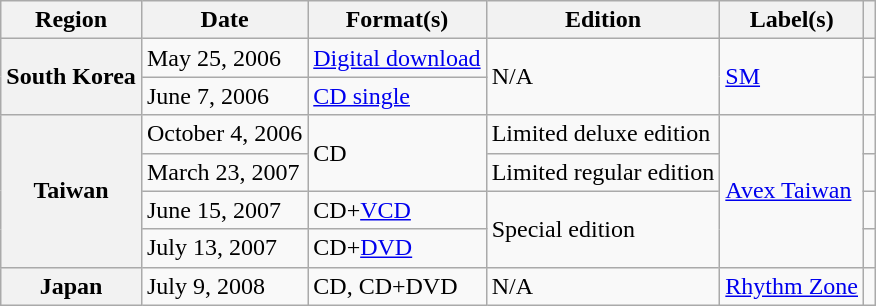<table class="wikitable plainrowheaders">
<tr>
<th>Region</th>
<th>Date</th>
<th>Format(s)</th>
<th>Edition</th>
<th>Label(s)</th>
<th></th>
</tr>
<tr>
<th rowspan="2" scope="row">South Korea</th>
<td>May 25, 2006</td>
<td><a href='#'>Digital download</a></td>
<td rowspan="2">N/A</td>
<td rowspan="2"><a href='#'>SM</a></td>
<td align="center"></td>
</tr>
<tr>
<td>June 7, 2006</td>
<td><a href='#'>CD single</a></td>
<td></td>
</tr>
<tr>
<th rowspan="4" scope="row">Taiwan</th>
<td>October 4, 2006</td>
<td rowspan="2">CD</td>
<td>Limited deluxe edition</td>
<td rowspan="4"><a href='#'>Avex Taiwan</a></td>
<td align="center"></td>
</tr>
<tr>
<td>March 23, 2007</td>
<td>Limited regular edition</td>
<td align="center"></td>
</tr>
<tr>
<td>June 15, 2007</td>
<td>CD+<a href='#'>VCD</a></td>
<td rowspan="2">Special edition</td>
<td align="center"></td>
</tr>
<tr>
<td>July 13, 2007</td>
<td>CD+<a href='#'>DVD</a></td>
<td align="center"></td>
</tr>
<tr>
<th scope="row">Japan</th>
<td>July 9, 2008</td>
<td>CD, CD+DVD</td>
<td>N/A</td>
<td><a href='#'>Rhythm Zone</a></td>
<td align="center"></td>
</tr>
</table>
